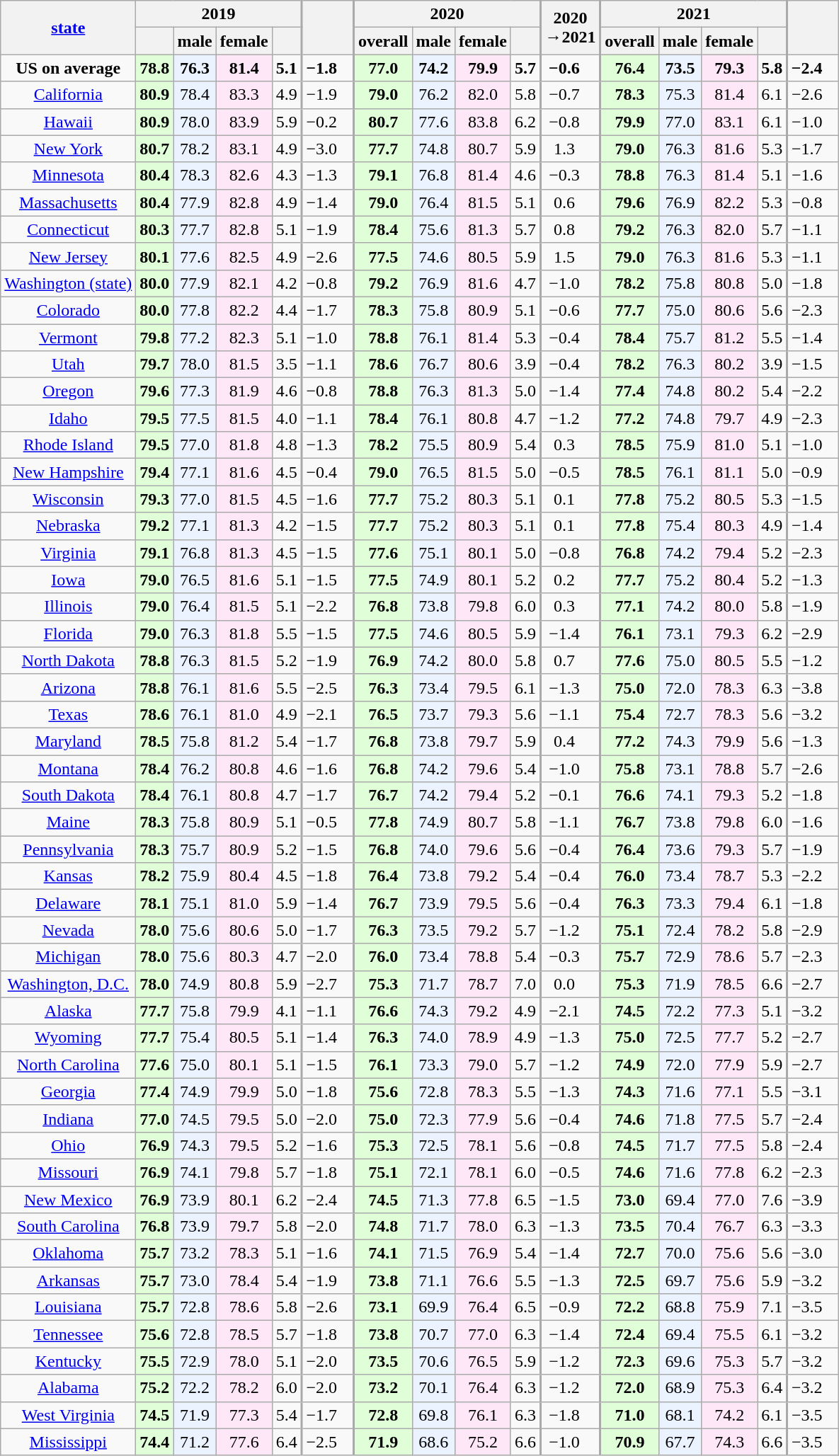<table class="wikitable sortable mw-datatable static-row-numbers sticky-header-multi sort-under col1left col6right col11right col16right" style="text-align:center;">
<tr>
<th rowspan=2 style="vertical-align:middle;"><a href='#'>state</a></th>
<th colspan=4>2019</th>
<th rowspan=2 style="vertical-align:middle;border-left-width:2px;"></th>
<th colspan=4 style="border-left-width:2px;">2020</th>
<th rowspan=2 style="vertical-align:middle;border-left-width:2px;">2020<br>→2021</th>
<th colspan=4 style="border-left-width:2px;">2021</th>
<th rowspan=2 style="vertical-align:middle;border-left-width:2px;"></th>
</tr>
<tr>
<th style="vertical-align:middle;"></th>
<th style="vertical-align:middle;">male</th>
<th style="vertical-align:middle;">female</th>
<th></th>
<th style="vertical-align:middle;border-left-width:2px;">overall</th>
<th style="vertical-align:middle;">male</th>
<th style="vertical-align:middle;">female</th>
<th></th>
<th style="vertical-align:middle;border-left-width:2px;">overall</th>
<th style="vertical-align:middle;">male</th>
<th style="vertical-align:middle;">female</th>
<th></th>
</tr>
<tr class=static-row-header>
<td><strong>US on average</strong></td>
<td style="background:#e0ffd8;"><strong>78.8</strong></td>
<td style="background:#eaf3ff;"><strong>76.3</strong></td>
<td style="background:#fee7f6;"><strong>81.4</strong></td>
<td><strong>5.1</strong></td>
<td style="padding-right:2ex;border-left-width:2px;"><strong>−1.8</strong></td>
<td style="background:#e0ffd8;border-left-width:2px;"><strong>77.0</strong></td>
<td style="background:#eaf3ff;"><strong>74.2</strong></td>
<td style="background:#fee7f6;"><strong>79.9</strong></td>
<td><strong>5.7</strong></td>
<td style="padding-right:2ex;border-left-width:2px;"><strong>−0.6</strong></td>
<td style="background:#e0ffd8;border-left-width:2px;"><strong>76.4</strong></td>
<td style="background:#eaf3ff;"><strong>73.5</strong></td>
<td style="background:#fee7f6;"><strong>79.3</strong></td>
<td><strong>5.8</strong></td>
<td style="padding-right:2ex;border-left-width:2px;"><strong>−2.4</strong></td>
</tr>
<tr>
<td><a href='#'>California</a></td>
<td style="background:#e0ffd8;"><strong>80.9</strong></td>
<td style="background:#eaf3ff;">78.4</td>
<td style="background:#fee7f6;">83.3</td>
<td>4.9</td>
<td style="padding-right:2ex;border-left-width:2px;">−1.9</td>
<td style="background:#e0ffd8;border-left-width:2px;"><strong>79.0</strong></td>
<td style="background:#eaf3ff;">76.2</td>
<td style="background:#fee7f6;">82.0</td>
<td>5.8</td>
<td style="padding-right:2ex;border-left-width:2px;">−0.7</td>
<td style="background:#e0ffd8;border-left-width:2px;"><strong>78.3</strong></td>
<td style="background:#eaf3ff;">75.3</td>
<td style="background:#fee7f6;">81.4</td>
<td>6.1</td>
<td style="padding-right:2ex;border-left-width:2px;">−2.6</td>
</tr>
<tr>
<td><a href='#'>Hawaii</a></td>
<td style="background:#e0ffd8;"><strong>80.9</strong></td>
<td style="background:#eaf3ff;">78.0</td>
<td style="background:#fee7f6;">83.9</td>
<td>5.9</td>
<td style="padding-right:2ex;border-left-width:2px;">−0.2</td>
<td style="background:#e0ffd8;border-left-width:2px;"><strong>80.7</strong></td>
<td style="background:#eaf3ff;">77.6</td>
<td style="background:#fee7f6;">83.8</td>
<td>6.2</td>
<td style="padding-right:2ex;border-left-width:2px;">−0.8</td>
<td style="background:#e0ffd8;border-left-width:2px;"><strong>79.9</strong></td>
<td style="background:#eaf3ff;">77.0</td>
<td style="background:#fee7f6;">83.1</td>
<td>6.1</td>
<td style="padding-right:2ex;border-left-width:2px;">−1.0</td>
</tr>
<tr>
<td><a href='#'>New York</a></td>
<td style="background:#e0ffd8;"><strong>80.7</strong></td>
<td style="background:#eaf3ff;">78.2</td>
<td style="background:#fee7f6;">83.1</td>
<td>4.9</td>
<td style="padding-right:2ex;border-left-width:2px;">−3.0</td>
<td style="background:#e0ffd8;border-left-width:2px;"><strong>77.7</strong></td>
<td style="background:#eaf3ff;">74.8</td>
<td style="background:#fee7f6;">80.7</td>
<td>5.9</td>
<td style="padding-right:2ex;border-left-width:2px;">1.3</td>
<td style="background:#e0ffd8;border-left-width:2px;"><strong>79.0</strong></td>
<td style="background:#eaf3ff;">76.3</td>
<td style="background:#fee7f6;">81.6</td>
<td>5.3</td>
<td style="padding-right:2ex;border-left-width:2px;">−1.7</td>
</tr>
<tr>
<td><a href='#'>Minnesota</a></td>
<td style="background:#e0ffd8;"><strong>80.4</strong></td>
<td style="background:#eaf3ff;">78.3</td>
<td style="background:#fee7f6;">82.6</td>
<td>4.3</td>
<td style="padding-right:2ex;border-left-width:2px;">−1.3</td>
<td style="background:#e0ffd8;border-left-width:2px;"><strong>79.1</strong></td>
<td style="background:#eaf3ff;">76.8</td>
<td style="background:#fee7f6;">81.4</td>
<td>4.6</td>
<td style="padding-right:2ex;border-left-width:2px;">−0.3</td>
<td style="background:#e0ffd8;border-left-width:2px;"><strong>78.8</strong></td>
<td style="background:#eaf3ff;">76.3</td>
<td style="background:#fee7f6;">81.4</td>
<td>5.1</td>
<td style="padding-right:2ex;border-left-width:2px;">−1.6</td>
</tr>
<tr>
<td><a href='#'>Massachusetts</a></td>
<td style="background:#e0ffd8;"><strong>80.4</strong></td>
<td style="background:#eaf3ff;">77.9</td>
<td style="background:#fee7f6;">82.8</td>
<td>4.9</td>
<td style="padding-right:2ex;border-left-width:2px;">−1.4</td>
<td style="background:#e0ffd8;border-left-width:2px;"><strong>79.0</strong></td>
<td style="background:#eaf3ff;">76.4</td>
<td style="background:#fee7f6;">81.5</td>
<td>5.1</td>
<td style="padding-right:2ex;border-left-width:2px;">0.6</td>
<td style="background:#e0ffd8;border-left-width:2px;"><strong>79.6</strong></td>
<td style="background:#eaf3ff;">76.9</td>
<td style="background:#fee7f6;">82.2</td>
<td>5.3</td>
<td style="padding-right:2ex;border-left-width:2px;">−0.8</td>
</tr>
<tr>
<td><a href='#'>Connecticut</a></td>
<td style="background:#e0ffd8;"><strong>80.3</strong></td>
<td style="background:#eaf3ff;">77.7</td>
<td style="background:#fee7f6;">82.8</td>
<td>5.1</td>
<td style="padding-right:2ex;border-left-width:2px;">−1.9</td>
<td style="background:#e0ffd8;border-left-width:2px;"><strong>78.4</strong></td>
<td style="background:#eaf3ff;">75.6</td>
<td style="background:#fee7f6;">81.3</td>
<td>5.7</td>
<td style="padding-right:2ex;border-left-width:2px;">0.8</td>
<td style="background:#e0ffd8;border-left-width:2px;"><strong>79.2</strong></td>
<td style="background:#eaf3ff;">76.3</td>
<td style="background:#fee7f6;">82.0</td>
<td>5.7</td>
<td style="padding-right:2ex;border-left-width:2px;">−1.1</td>
</tr>
<tr>
<td><a href='#'>New Jersey</a></td>
<td style="background:#e0ffd8;"><strong>80.1</strong></td>
<td style="background:#eaf3ff;">77.6</td>
<td style="background:#fee7f6;">82.5</td>
<td>4.9</td>
<td style="padding-right:2ex;border-left-width:2px;">−2.6</td>
<td style="background:#e0ffd8;border-left-width:2px;"><strong>77.5</strong></td>
<td style="background:#eaf3ff;">74.6</td>
<td style="background:#fee7f6;">80.5</td>
<td>5.9</td>
<td style="padding-right:2ex;border-left-width:2px;">1.5</td>
<td style="background:#e0ffd8;border-left-width:2px;"><strong>79.0</strong></td>
<td style="background:#eaf3ff;">76.3</td>
<td style="background:#fee7f6;">81.6</td>
<td>5.3</td>
<td style="padding-right:2ex;border-left-width:2px;">−1.1</td>
</tr>
<tr>
<td><a href='#'>Washington (state)</a></td>
<td style="background:#e0ffd8;"><strong>80.0</strong></td>
<td style="background:#eaf3ff;">77.9</td>
<td style="background:#fee7f6;">82.1</td>
<td>4.2</td>
<td style="padding-right:2ex;border-left-width:2px;">−0.8</td>
<td style="background:#e0ffd8;border-left-width:2px;"><strong>79.2</strong></td>
<td style="background:#eaf3ff;">76.9</td>
<td style="background:#fee7f6;">81.6</td>
<td>4.7</td>
<td style="padding-right:2ex;border-left-width:2px;">−1.0</td>
<td style="background:#e0ffd8;border-left-width:2px;"><strong>78.2</strong></td>
<td style="background:#eaf3ff;">75.8</td>
<td style="background:#fee7f6;">80.8</td>
<td>5.0</td>
<td style="padding-right:2ex;border-left-width:2px;">−1.8</td>
</tr>
<tr>
<td><a href='#'>Colorado</a></td>
<td style="background:#e0ffd8;"><strong>80.0</strong></td>
<td style="background:#eaf3ff;">77.8</td>
<td style="background:#fee7f6;">82.2</td>
<td>4.4</td>
<td style="padding-right:2ex;border-left-width:2px;">−1.7</td>
<td style="background:#e0ffd8;border-left-width:2px;"><strong>78.3</strong></td>
<td style="background:#eaf3ff;">75.8</td>
<td style="background:#fee7f6;">80.9</td>
<td>5.1</td>
<td style="padding-right:2ex;border-left-width:2px;">−0.6</td>
<td style="background:#e0ffd8;border-left-width:2px;"><strong>77.7</strong></td>
<td style="background:#eaf3ff;">75.0</td>
<td style="background:#fee7f6;">80.6</td>
<td>5.6</td>
<td style="padding-right:2ex;border-left-width:2px;">−2.3</td>
</tr>
<tr>
<td><a href='#'>Vermont</a></td>
<td style="background:#e0ffd8;"><strong>79.8</strong></td>
<td style="background:#eaf3ff;">77.2</td>
<td style="background:#fee7f6;">82.3</td>
<td>5.1</td>
<td style="padding-right:2ex;border-left-width:2px;">−1.0</td>
<td style="background:#e0ffd8;border-left-width:2px;"><strong>78.8</strong></td>
<td style="background:#eaf3ff;">76.1</td>
<td style="background:#fee7f6;">81.4</td>
<td>5.3</td>
<td style="padding-right:2ex;border-left-width:2px;">−0.4</td>
<td style="background:#e0ffd8;border-left-width:2px;"><strong>78.4</strong></td>
<td style="background:#eaf3ff;">75.7</td>
<td style="background:#fee7f6;">81.2</td>
<td>5.5</td>
<td style="padding-right:2ex;border-left-width:2px;">−1.4</td>
</tr>
<tr>
<td><a href='#'>Utah</a></td>
<td style="background:#e0ffd8;"><strong>79.7</strong></td>
<td style="background:#eaf3ff;">78.0</td>
<td style="background:#fee7f6;">81.5</td>
<td>3.5</td>
<td style="padding-right:2ex;border-left-width:2px;">−1.1</td>
<td style="background:#e0ffd8;border-left-width:2px;"><strong>78.6</strong></td>
<td style="background:#eaf3ff;">76.7</td>
<td style="background:#fee7f6;">80.6</td>
<td>3.9</td>
<td style="padding-right:2ex;border-left-width:2px;">−0.4</td>
<td style="background:#e0ffd8;border-left-width:2px;"><strong>78.2</strong></td>
<td style="background:#eaf3ff;">76.3</td>
<td style="background:#fee7f6;">80.2</td>
<td>3.9</td>
<td style="padding-right:2ex;border-left-width:2px;">−1.5</td>
</tr>
<tr>
<td><a href='#'>Oregon</a></td>
<td style="background:#e0ffd8;"><strong>79.6</strong></td>
<td style="background:#eaf3ff;">77.3</td>
<td style="background:#fee7f6;">81.9</td>
<td>4.6</td>
<td style="padding-right:2ex;border-left-width:2px;">−0.8</td>
<td style="background:#e0ffd8;border-left-width:2px;"><strong>78.8</strong></td>
<td style="background:#eaf3ff;">76.3</td>
<td style="background:#fee7f6;">81.3</td>
<td>5.0</td>
<td style="padding-right:2ex;border-left-width:2px;">−1.4</td>
<td style="background:#e0ffd8;border-left-width:2px;"><strong>77.4</strong></td>
<td style="background:#eaf3ff;">74.8</td>
<td style="background:#fee7f6;">80.2</td>
<td>5.4</td>
<td style="padding-right:2ex;border-left-width:2px;">−2.2</td>
</tr>
<tr>
<td><a href='#'>Idaho</a></td>
<td style="background:#e0ffd8;"><strong>79.5</strong></td>
<td style="background:#eaf3ff;">77.5</td>
<td style="background:#fee7f6;">81.5</td>
<td>4.0</td>
<td style="padding-right:2ex;border-left-width:2px;">−1.1</td>
<td style="background:#e0ffd8;border-left-width:2px;"><strong>78.4</strong></td>
<td style="background:#eaf3ff;">76.1</td>
<td style="background:#fee7f6;">80.8</td>
<td>4.7</td>
<td style="padding-right:2ex;border-left-width:2px;">−1.2</td>
<td style="background:#e0ffd8;border-left-width:2px;"><strong>77.2</strong></td>
<td style="background:#eaf3ff;">74.8</td>
<td style="background:#fee7f6;">79.7</td>
<td>4.9</td>
<td style="padding-right:2ex;border-left-width:2px;">−2.3</td>
</tr>
<tr>
<td><a href='#'>Rhode Island</a></td>
<td style="background:#e0ffd8;"><strong>79.5</strong></td>
<td style="background:#eaf3ff;">77.0</td>
<td style="background:#fee7f6;">81.8</td>
<td>4.8</td>
<td style="padding-right:2ex;border-left-width:2px;">−1.3</td>
<td style="background:#e0ffd8;border-left-width:2px;"><strong>78.2</strong></td>
<td style="background:#eaf3ff;">75.5</td>
<td style="background:#fee7f6;">80.9</td>
<td>5.4</td>
<td style="padding-right:2ex;border-left-width:2px;">0.3</td>
<td style="background:#e0ffd8;border-left-width:2px;"><strong>78.5</strong></td>
<td style="background:#eaf3ff;">75.9</td>
<td style="background:#fee7f6;">81.0</td>
<td>5.1</td>
<td style="padding-right:2ex;border-left-width:2px;">−1.0</td>
</tr>
<tr>
<td><a href='#'>New Hampshire</a></td>
<td style="background:#e0ffd8;"><strong>79.4</strong></td>
<td style="background:#eaf3ff;">77.1</td>
<td style="background:#fee7f6;">81.6</td>
<td>4.5</td>
<td style="padding-right:2ex;border-left-width:2px;">−0.4</td>
<td style="background:#e0ffd8;border-left-width:2px;"><strong>79.0</strong></td>
<td style="background:#eaf3ff;">76.5</td>
<td style="background:#fee7f6;">81.5</td>
<td>5.0</td>
<td style="padding-right:2ex;border-left-width:2px;">−0.5</td>
<td style="background:#e0ffd8;border-left-width:2px;"><strong>78.5</strong></td>
<td style="background:#eaf3ff;">76.1</td>
<td style="background:#fee7f6;">81.1</td>
<td>5.0</td>
<td style="padding-right:2ex;border-left-width:2px;">−0.9</td>
</tr>
<tr>
<td><a href='#'>Wisconsin</a></td>
<td style="background:#e0ffd8;"><strong>79.3</strong></td>
<td style="background:#eaf3ff;">77.0</td>
<td style="background:#fee7f6;">81.5</td>
<td>4.5</td>
<td style="padding-right:2ex;border-left-width:2px;">−1.6</td>
<td style="background:#e0ffd8;border-left-width:2px;"><strong>77.7</strong></td>
<td style="background:#eaf3ff;">75.2</td>
<td style="background:#fee7f6;">80.3</td>
<td>5.1</td>
<td style="padding-right:2ex;border-left-width:2px;">0.1</td>
<td style="background:#e0ffd8;border-left-width:2px;"><strong>77.8</strong></td>
<td style="background:#eaf3ff;">75.2</td>
<td style="background:#fee7f6;">80.5</td>
<td>5.3</td>
<td style="padding-right:2ex;border-left-width:2px;">−1.5</td>
</tr>
<tr>
<td><a href='#'>Nebraska</a></td>
<td style="background:#e0ffd8;"><strong>79.2</strong></td>
<td style="background:#eaf3ff;">77.1</td>
<td style="background:#fee7f6;">81.3</td>
<td>4.2</td>
<td style="padding-right:2ex;border-left-width:2px;">−1.5</td>
<td style="background:#e0ffd8;border-left-width:2px;"><strong>77.7</strong></td>
<td style="background:#eaf3ff;">75.2</td>
<td style="background:#fee7f6;">80.3</td>
<td>5.1</td>
<td style="padding-right:2ex;border-left-width:2px;">0.1</td>
<td style="background:#e0ffd8;border-left-width:2px;"><strong>77.8</strong></td>
<td style="background:#eaf3ff;">75.4</td>
<td style="background:#fee7f6;">80.3</td>
<td>4.9</td>
<td style="padding-right:2ex;border-left-width:2px;">−1.4</td>
</tr>
<tr>
<td><a href='#'>Virginia</a></td>
<td style="background:#e0ffd8;"><strong>79.1</strong></td>
<td style="background:#eaf3ff;">76.8</td>
<td style="background:#fee7f6;">81.3</td>
<td>4.5</td>
<td style="padding-right:2ex;border-left-width:2px;">−1.5</td>
<td style="background:#e0ffd8;border-left-width:2px;"><strong>77.6</strong></td>
<td style="background:#eaf3ff;">75.1</td>
<td style="background:#fee7f6;">80.1</td>
<td>5.0</td>
<td style="padding-right:2ex;border-left-width:2px;">−0.8</td>
<td style="background:#e0ffd8;border-left-width:2px;"><strong>76.8</strong></td>
<td style="background:#eaf3ff;">74.2</td>
<td style="background:#fee7f6;">79.4</td>
<td>5.2</td>
<td style="padding-right:2ex;border-left-width:2px;">−2.3</td>
</tr>
<tr>
<td><a href='#'>Iowa</a></td>
<td style="background:#e0ffd8;"><strong>79.0</strong></td>
<td style="background:#eaf3ff;">76.5</td>
<td style="background:#fee7f6;">81.6</td>
<td>5.1</td>
<td style="padding-right:2ex;border-left-width:2px;">−1.5</td>
<td style="background:#e0ffd8;border-left-width:2px;"><strong>77.5</strong></td>
<td style="background:#eaf3ff;">74.9</td>
<td style="background:#fee7f6;">80.1</td>
<td>5.2</td>
<td style="padding-right:2ex;border-left-width:2px;">0.2</td>
<td style="background:#e0ffd8;border-left-width:2px;"><strong>77.7</strong></td>
<td style="background:#eaf3ff;">75.2</td>
<td style="background:#fee7f6;">80.4</td>
<td>5.2</td>
<td style="padding-right:2ex;border-left-width:2px;">−1.3</td>
</tr>
<tr>
<td><a href='#'>Illinois</a></td>
<td style="background:#e0ffd8;"><strong>79.0</strong></td>
<td style="background:#eaf3ff;">76.4</td>
<td style="background:#fee7f6;">81.5</td>
<td>5.1</td>
<td style="padding-right:2ex;border-left-width:2px;">−2.2</td>
<td style="background:#e0ffd8;border-left-width:2px;"><strong>76.8</strong></td>
<td style="background:#eaf3ff;">73.8</td>
<td style="background:#fee7f6;">79.8</td>
<td>6.0</td>
<td style="padding-right:2ex;border-left-width:2px;">0.3</td>
<td style="background:#e0ffd8;border-left-width:2px;"><strong>77.1</strong></td>
<td style="background:#eaf3ff;">74.2</td>
<td style="background:#fee7f6;">80.0</td>
<td>5.8</td>
<td style="padding-right:2ex;border-left-width:2px;">−1.9</td>
</tr>
<tr>
<td><a href='#'>Florida</a></td>
<td style="background:#e0ffd8;"><strong>79.0</strong></td>
<td style="background:#eaf3ff;">76.3</td>
<td style="background:#fee7f6;">81.8</td>
<td>5.5</td>
<td style="padding-right:2ex;border-left-width:2px;">−1.5</td>
<td style="background:#e0ffd8;border-left-width:2px;"><strong>77.5</strong></td>
<td style="background:#eaf3ff;">74.6</td>
<td style="background:#fee7f6;">80.5</td>
<td>5.9</td>
<td style="padding-right:2ex;border-left-width:2px;">−1.4</td>
<td style="background:#e0ffd8;border-left-width:2px;"><strong>76.1</strong></td>
<td style="background:#eaf3ff;">73.1</td>
<td style="background:#fee7f6;">79.3</td>
<td>6.2</td>
<td style="padding-right:2ex;border-left-width:2px;">−2.9</td>
</tr>
<tr>
<td><a href='#'>North Dakota</a></td>
<td style="background:#e0ffd8;"><strong>78.8</strong></td>
<td style="background:#eaf3ff;">76.3</td>
<td style="background:#fee7f6;">81.5</td>
<td>5.2</td>
<td style="padding-right:2ex;border-left-width:2px;">−1.9</td>
<td style="background:#e0ffd8;border-left-width:2px;"><strong>76.9</strong></td>
<td style="background:#eaf3ff;">74.2</td>
<td style="background:#fee7f6;">80.0</td>
<td>5.8</td>
<td style="padding-right:2ex;border-left-width:2px;">0.7</td>
<td style="background:#e0ffd8;border-left-width:2px;"><strong>77.6</strong></td>
<td style="background:#eaf3ff;">75.0</td>
<td style="background:#fee7f6;">80.5</td>
<td>5.5</td>
<td style="padding-right:2ex;border-left-width:2px;">−1.2</td>
</tr>
<tr>
<td><a href='#'>Arizona</a></td>
<td style="background:#e0ffd8;"><strong>78.8</strong></td>
<td style="background:#eaf3ff;">76.1</td>
<td style="background:#fee7f6;">81.6</td>
<td>5.5</td>
<td style="padding-right:2ex;border-left-width:2px;">−2.5</td>
<td style="background:#e0ffd8;border-left-width:2px;"><strong>76.3</strong></td>
<td style="background:#eaf3ff;">73.4</td>
<td style="background:#fee7f6;">79.5</td>
<td>6.1</td>
<td style="padding-right:2ex;border-left-width:2px;">−1.3</td>
<td style="background:#e0ffd8;border-left-width:2px;"><strong>75.0</strong></td>
<td style="background:#eaf3ff;">72.0</td>
<td style="background:#fee7f6;">78.3</td>
<td>6.3</td>
<td style="padding-right:2ex;border-left-width:2px;">−3.8</td>
</tr>
<tr>
<td><a href='#'>Texas</a></td>
<td style="background:#e0ffd8;"><strong>78.6</strong></td>
<td style="background:#eaf3ff;">76.1</td>
<td style="background:#fee7f6;">81.0</td>
<td>4.9</td>
<td style="padding-right:2ex;border-left-width:2px;">−2.1</td>
<td style="background:#e0ffd8;border-left-width:2px;"><strong>76.5</strong></td>
<td style="background:#eaf3ff;">73.7</td>
<td style="background:#fee7f6;">79.3</td>
<td>5.6</td>
<td style="padding-right:2ex;border-left-width:2px;">−1.1</td>
<td style="background:#e0ffd8;border-left-width:2px;"><strong>75.4</strong></td>
<td style="background:#eaf3ff;">72.7</td>
<td style="background:#fee7f6;">78.3</td>
<td>5.6</td>
<td style="padding-right:2ex;border-left-width:2px;">−3.2</td>
</tr>
<tr>
<td><a href='#'>Maryland</a></td>
<td style="background:#e0ffd8;"><strong>78.5</strong></td>
<td style="background:#eaf3ff;">75.8</td>
<td style="background:#fee7f6;">81.2</td>
<td>5.4</td>
<td style="padding-right:2ex;border-left-width:2px;">−1.7</td>
<td style="background:#e0ffd8;border-left-width:2px;"><strong>76.8</strong></td>
<td style="background:#eaf3ff;">73.8</td>
<td style="background:#fee7f6;">79.7</td>
<td>5.9</td>
<td style="padding-right:2ex;border-left-width:2px;">0.4</td>
<td style="background:#e0ffd8;border-left-width:2px;"><strong>77.2</strong></td>
<td style="background:#eaf3ff;">74.3</td>
<td style="background:#fee7f6;">79.9</td>
<td>5.6</td>
<td style="padding-right:2ex;border-left-width:2px;">−1.3</td>
</tr>
<tr>
<td><a href='#'>Montana</a></td>
<td style="background:#e0ffd8;"><strong>78.4</strong></td>
<td style="background:#eaf3ff;">76.2</td>
<td style="background:#fee7f6;">80.8</td>
<td>4.6</td>
<td style="padding-right:2ex;border-left-width:2px;">−1.6</td>
<td style="background:#e0ffd8;border-left-width:2px;"><strong>76.8</strong></td>
<td style="background:#eaf3ff;">74.2</td>
<td style="background:#fee7f6;">79.6</td>
<td>5.4</td>
<td style="padding-right:2ex;border-left-width:2px;">−1.0</td>
<td style="background:#e0ffd8;border-left-width:2px;"><strong>75.8</strong></td>
<td style="background:#eaf3ff;">73.1</td>
<td style="background:#fee7f6;">78.8</td>
<td>5.7</td>
<td style="padding-right:2ex;border-left-width:2px;">−2.6</td>
</tr>
<tr>
<td><a href='#'>South Dakota</a></td>
<td style="background:#e0ffd8;"><strong>78.4</strong></td>
<td style="background:#eaf3ff;">76.1</td>
<td style="background:#fee7f6;">80.8</td>
<td>4.7</td>
<td style="padding-right:2ex;border-left-width:2px;">−1.7</td>
<td style="background:#e0ffd8;border-left-width:2px;"><strong>76.7</strong></td>
<td style="background:#eaf3ff;">74.2</td>
<td style="background:#fee7f6;">79.4</td>
<td>5.2</td>
<td style="padding-right:2ex;border-left-width:2px;">−0.1</td>
<td style="background:#e0ffd8;border-left-width:2px;"><strong>76.6</strong></td>
<td style="background:#eaf3ff;">74.1</td>
<td style="background:#fee7f6;">79.3</td>
<td>5.2</td>
<td style="padding-right:2ex;border-left-width:2px;">−1.8</td>
</tr>
<tr>
<td><a href='#'>Maine</a></td>
<td style="background:#e0ffd8;"><strong>78.3</strong></td>
<td style="background:#eaf3ff;">75.8</td>
<td style="background:#fee7f6;">80.9</td>
<td>5.1</td>
<td style="padding-right:2ex;border-left-width:2px;">−0.5</td>
<td style="background:#e0ffd8;border-left-width:2px;"><strong>77.8</strong></td>
<td style="background:#eaf3ff;">74.9</td>
<td style="background:#fee7f6;">80.7</td>
<td>5.8</td>
<td style="padding-right:2ex;border-left-width:2px;">−1.1</td>
<td style="background:#e0ffd8;border-left-width:2px;"><strong>76.7</strong></td>
<td style="background:#eaf3ff;">73.8</td>
<td style="background:#fee7f6;">79.8</td>
<td>6.0</td>
<td style="padding-right:2ex;border-left-width:2px;">−1.6</td>
</tr>
<tr>
<td><a href='#'>Pennsylvania</a></td>
<td style="background:#e0ffd8;"><strong>78.3</strong></td>
<td style="background:#eaf3ff;">75.7</td>
<td style="background:#fee7f6;">80.9</td>
<td>5.2</td>
<td style="padding-right:2ex;border-left-width:2px;">−1.5</td>
<td style="background:#e0ffd8;border-left-width:2px;"><strong>76.8</strong></td>
<td style="background:#eaf3ff;">74.0</td>
<td style="background:#fee7f6;">79.6</td>
<td>5.6</td>
<td style="padding-right:2ex;border-left-width:2px;">−0.4</td>
<td style="background:#e0ffd8;border-left-width:2px;"><strong>76.4</strong></td>
<td style="background:#eaf3ff;">73.6</td>
<td style="background:#fee7f6;">79.3</td>
<td>5.7</td>
<td style="padding-right:2ex;border-left-width:2px;">−1.9</td>
</tr>
<tr>
<td><a href='#'>Kansas</a></td>
<td style="background:#e0ffd8;"><strong>78.2</strong></td>
<td style="background:#eaf3ff;">75.9</td>
<td style="background:#fee7f6;">80.4</td>
<td>4.5</td>
<td style="padding-right:2ex;border-left-width:2px;">−1.8</td>
<td style="background:#e0ffd8;border-left-width:2px;"><strong>76.4</strong></td>
<td style="background:#eaf3ff;">73.8</td>
<td style="background:#fee7f6;">79.2</td>
<td>5.4</td>
<td style="padding-right:2ex;border-left-width:2px;">−0.4</td>
<td style="background:#e0ffd8;border-left-width:2px;"><strong>76.0</strong></td>
<td style="background:#eaf3ff;">73.4</td>
<td style="background:#fee7f6;">78.7</td>
<td>5.3</td>
<td style="padding-right:2ex;border-left-width:2px;">−2.2</td>
</tr>
<tr>
<td><a href='#'>Delaware</a></td>
<td style="background:#e0ffd8;"><strong>78.1</strong></td>
<td style="background:#eaf3ff;">75.1</td>
<td style="background:#fee7f6;">81.0</td>
<td>5.9</td>
<td style="padding-right:2ex;border-left-width:2px;">−1.4</td>
<td style="background:#e0ffd8;border-left-width:2px;"><strong>76.7</strong></td>
<td style="background:#eaf3ff;">73.9</td>
<td style="background:#fee7f6;">79.5</td>
<td>5.6</td>
<td style="padding-right:2ex;border-left-width:2px;">−0.4</td>
<td style="background:#e0ffd8;border-left-width:2px;"><strong>76.3</strong></td>
<td style="background:#eaf3ff;">73.3</td>
<td style="background:#fee7f6;">79.4</td>
<td>6.1</td>
<td style="padding-right:2ex;border-left-width:2px;">−1.8</td>
</tr>
<tr>
<td><a href='#'>Nevada</a></td>
<td style="background:#e0ffd8;"><strong>78.0</strong></td>
<td style="background:#eaf3ff;">75.6</td>
<td style="background:#fee7f6;">80.6</td>
<td>5.0</td>
<td style="padding-right:2ex;border-left-width:2px;">−1.7</td>
<td style="background:#e0ffd8;border-left-width:2px;"><strong>76.3</strong></td>
<td style="background:#eaf3ff;">73.5</td>
<td style="background:#fee7f6;">79.2</td>
<td>5.7</td>
<td style="padding-right:2ex;border-left-width:2px;">−1.2</td>
<td style="background:#e0ffd8;border-left-width:2px;"><strong>75.1</strong></td>
<td style="background:#eaf3ff;">72.4</td>
<td style="background:#fee7f6;">78.2</td>
<td>5.8</td>
<td style="padding-right:2ex;border-left-width:2px;">−2.9</td>
</tr>
<tr>
<td><a href='#'>Michigan</a></td>
<td style="background:#e0ffd8;"><strong>78.0</strong></td>
<td style="background:#eaf3ff;">75.6</td>
<td style="background:#fee7f6;">80.3</td>
<td>4.7</td>
<td style="padding-right:2ex;border-left-width:2px;">−2.0</td>
<td style="background:#e0ffd8;border-left-width:2px;"><strong>76.0</strong></td>
<td style="background:#eaf3ff;">73.4</td>
<td style="background:#fee7f6;">78.8</td>
<td>5.4</td>
<td style="padding-right:2ex;border-left-width:2px;">−0.3</td>
<td style="background:#e0ffd8;border-left-width:2px;"><strong>75.7</strong></td>
<td style="background:#eaf3ff;">72.9</td>
<td style="background:#fee7f6;">78.6</td>
<td>5.7</td>
<td style="padding-right:2ex;border-left-width:2px;">−2.3</td>
</tr>
<tr>
<td><a href='#'>Washington, D.C.</a></td>
<td style="background:#e0ffd8;"><strong>78.0</strong></td>
<td style="background:#eaf3ff;">74.9</td>
<td style="background:#fee7f6;">80.8</td>
<td>5.9</td>
<td style="padding-right:2ex;border-left-width:2px;">−2.7</td>
<td style="background:#e0ffd8;border-left-width:2px;"><strong>75.3</strong></td>
<td style="background:#eaf3ff;">71.7</td>
<td style="background:#fee7f6;">78.7</td>
<td>7.0</td>
<td style="padding-right:2ex;border-left-width:2px;">0.0</td>
<td style="background:#e0ffd8;border-left-width:2px;"><strong>75.3</strong></td>
<td style="background:#eaf3ff;">71.9</td>
<td style="background:#fee7f6;">78.5</td>
<td>6.6</td>
<td style="padding-right:2ex;border-left-width:2px;">−2.7</td>
</tr>
<tr>
<td><a href='#'>Alaska</a></td>
<td style="background:#e0ffd8;"><strong>77.7</strong></td>
<td style="background:#eaf3ff;">75.8</td>
<td style="background:#fee7f6;">79.9</td>
<td>4.1</td>
<td style="padding-right:2ex;border-left-width:2px;">−1.1</td>
<td style="background:#e0ffd8;border-left-width:2px;"><strong>76.6</strong></td>
<td style="background:#eaf3ff;">74.3</td>
<td style="background:#fee7f6;">79.2</td>
<td>4.9</td>
<td style="padding-right:2ex;border-left-width:2px;">−2.1</td>
<td style="background:#e0ffd8;border-left-width:2px;"><strong>74.5</strong></td>
<td style="background:#eaf3ff;">72.2</td>
<td style="background:#fee7f6;">77.3</td>
<td>5.1</td>
<td style="padding-right:2ex;border-left-width:2px;">−3.2</td>
</tr>
<tr>
<td><a href='#'>Wyoming</a></td>
<td style="background:#e0ffd8;"><strong>77.7</strong></td>
<td style="background:#eaf3ff;">75.4</td>
<td style="background:#fee7f6;">80.5</td>
<td>5.1</td>
<td style="padding-right:2ex;border-left-width:2px;">−1.4</td>
<td style="background:#e0ffd8;border-left-width:2px;"><strong>76.3</strong></td>
<td style="background:#eaf3ff;">74.0</td>
<td style="background:#fee7f6;">78.9</td>
<td>4.9</td>
<td style="padding-right:2ex;border-left-width:2px;">−1.3</td>
<td style="background:#e0ffd8;border-left-width:2px;"><strong>75.0</strong></td>
<td style="background:#eaf3ff;">72.5</td>
<td style="background:#fee7f6;">77.7</td>
<td>5.2</td>
<td style="padding-right:2ex;border-left-width:2px;">−2.7</td>
</tr>
<tr>
<td><a href='#'>North Carolina</a></td>
<td style="background:#e0ffd8;"><strong>77.6</strong></td>
<td style="background:#eaf3ff;">75.0</td>
<td style="background:#fee7f6;">80.1</td>
<td>5.1</td>
<td style="padding-right:2ex;border-left-width:2px;">−1.5</td>
<td style="background:#e0ffd8;border-left-width:2px;"><strong>76.1</strong></td>
<td style="background:#eaf3ff;">73.3</td>
<td style="background:#fee7f6;">79.0</td>
<td>5.7</td>
<td style="padding-right:2ex;border-left-width:2px;">−1.2</td>
<td style="background:#e0ffd8;border-left-width:2px;"><strong>74.9</strong></td>
<td style="background:#eaf3ff;">72.0</td>
<td style="background:#fee7f6;">77.9</td>
<td>5.9</td>
<td style="padding-right:2ex;border-left-width:2px;">−2.7</td>
</tr>
<tr>
<td><a href='#'>Georgia</a></td>
<td style="background:#e0ffd8;"><strong>77.4</strong></td>
<td style="background:#eaf3ff;">74.9</td>
<td style="background:#fee7f6;">79.9</td>
<td>5.0</td>
<td style="padding-right:2ex;border-left-width:2px;">−1.8</td>
<td style="background:#e0ffd8;border-left-width:2px;"><strong>75.6</strong></td>
<td style="background:#eaf3ff;">72.8</td>
<td style="background:#fee7f6;">78.3</td>
<td>5.5</td>
<td style="padding-right:2ex;border-left-width:2px;">−1.3</td>
<td style="background:#e0ffd8;border-left-width:2px;"><strong>74.3</strong></td>
<td style="background:#eaf3ff;">71.6</td>
<td style="background:#fee7f6;">77.1</td>
<td>5.5</td>
<td style="padding-right:2ex;border-left-width:2px;">−3.1</td>
</tr>
<tr>
<td><a href='#'>Indiana</a></td>
<td style="background:#e0ffd8;"><strong>77.0</strong></td>
<td style="background:#eaf3ff;">74.5</td>
<td style="background:#fee7f6;">79.5</td>
<td>5.0</td>
<td style="padding-right:2ex;border-left-width:2px;">−2.0</td>
<td style="background:#e0ffd8;border-left-width:2px;"><strong>75.0</strong></td>
<td style="background:#eaf3ff;">72.3</td>
<td style="background:#fee7f6;">77.9</td>
<td>5.6</td>
<td style="padding-right:2ex;border-left-width:2px;">−0.4</td>
<td style="background:#e0ffd8;border-left-width:2px;"><strong>74.6</strong></td>
<td style="background:#eaf3ff;">71.8</td>
<td style="background:#fee7f6;">77.5</td>
<td>5.7</td>
<td style="padding-right:2ex;border-left-width:2px;">−2.4</td>
</tr>
<tr>
<td><a href='#'>Ohio</a></td>
<td style="background:#e0ffd8;"><strong>76.9</strong></td>
<td style="background:#eaf3ff;">74.3</td>
<td style="background:#fee7f6;">79.5</td>
<td>5.2</td>
<td style="padding-right:2ex;border-left-width:2px;">−1.6</td>
<td style="background:#e0ffd8;border-left-width:2px;"><strong>75.3</strong></td>
<td style="background:#eaf3ff;">72.5</td>
<td style="background:#fee7f6;">78.1</td>
<td>5.6</td>
<td style="padding-right:2ex;border-left-width:2px;">−0.8</td>
<td style="background:#e0ffd8;border-left-width:2px;"><strong>74.5</strong></td>
<td style="background:#eaf3ff;">71.7</td>
<td style="background:#fee7f6;">77.5</td>
<td>5.8</td>
<td style="padding-right:2ex;border-left-width:2px;">−2.4</td>
</tr>
<tr>
<td><a href='#'>Missouri</a></td>
<td style="background:#e0ffd8;"><strong>76.9</strong></td>
<td style="background:#eaf3ff;">74.1</td>
<td style="background:#fee7f6;">79.8</td>
<td>5.7</td>
<td style="padding-right:2ex;border-left-width:2px;">−1.8</td>
<td style="background:#e0ffd8;border-left-width:2px;"><strong>75.1</strong></td>
<td style="background:#eaf3ff;">72.1</td>
<td style="background:#fee7f6;">78.1</td>
<td>6.0</td>
<td style="padding-right:2ex;border-left-width:2px;">−0.5</td>
<td style="background:#e0ffd8;border-left-width:2px;"><strong>74.6</strong></td>
<td style="background:#eaf3ff;">71.6</td>
<td style="background:#fee7f6;">77.8</td>
<td>6.2</td>
<td style="padding-right:2ex;border-left-width:2px;">−2.3</td>
</tr>
<tr>
<td><a href='#'>New Mexico</a></td>
<td style="background:#e0ffd8;"><strong>76.9</strong></td>
<td style="background:#eaf3ff;">73.9</td>
<td style="background:#fee7f6;">80.1</td>
<td>6.2</td>
<td style="padding-right:2ex;border-left-width:2px;">−2.4</td>
<td style="background:#e0ffd8;border-left-width:2px;"><strong>74.5</strong></td>
<td style="background:#eaf3ff;">71.3</td>
<td style="background:#fee7f6;">77.8</td>
<td>6.5</td>
<td style="padding-right:2ex;border-left-width:2px;">−1.5</td>
<td style="background:#e0ffd8;border-left-width:2px;"><strong>73.0</strong></td>
<td style="background:#eaf3ff;">69.4</td>
<td style="background:#fee7f6;">77.0</td>
<td>7.6</td>
<td style="padding-right:2ex;border-left-width:2px;">−3.9</td>
</tr>
<tr>
<td><a href='#'>South Carolina</a></td>
<td style="background:#e0ffd8;"><strong>76.8</strong></td>
<td style="background:#eaf3ff;">73.9</td>
<td style="background:#fee7f6;">79.7</td>
<td>5.8</td>
<td style="padding-right:2ex;border-left-width:2px;">−2.0</td>
<td style="background:#e0ffd8;border-left-width:2px;"><strong>74.8</strong></td>
<td style="background:#eaf3ff;">71.7</td>
<td style="background:#fee7f6;">78.0</td>
<td>6.3</td>
<td style="padding-right:2ex;border-left-width:2px;">−1.3</td>
<td style="background:#e0ffd8;border-left-width:2px;"><strong>73.5</strong></td>
<td style="background:#eaf3ff;">70.4</td>
<td style="background:#fee7f6;">76.7</td>
<td>6.3</td>
<td style="padding-right:2ex;border-left-width:2px;">−3.3</td>
</tr>
<tr>
<td><a href='#'>Oklahoma</a></td>
<td style="background:#e0ffd8;"><strong>75.7</strong></td>
<td style="background:#eaf3ff;">73.2</td>
<td style="background:#fee7f6;">78.3</td>
<td>5.1</td>
<td style="padding-right:2ex;border-left-width:2px;">−1.6</td>
<td style="background:#e0ffd8;border-left-width:2px;"><strong>74.1</strong></td>
<td style="background:#eaf3ff;">71.5</td>
<td style="background:#fee7f6;">76.9</td>
<td>5.4</td>
<td style="padding-right:2ex;border-left-width:2px;">−1.4</td>
<td style="background:#e0ffd8;border-left-width:2px;"><strong>72.7</strong></td>
<td style="background:#eaf3ff;">70.0</td>
<td style="background:#fee7f6;">75.6</td>
<td>5.6</td>
<td style="padding-right:2ex;border-left-width:2px;">−3.0</td>
</tr>
<tr>
<td><a href='#'>Arkansas</a></td>
<td style="background:#e0ffd8;"><strong>75.7</strong></td>
<td style="background:#eaf3ff;">73.0</td>
<td style="background:#fee7f6;">78.4</td>
<td>5.4</td>
<td style="padding-right:2ex;border-left-width:2px;">−1.9</td>
<td style="background:#e0ffd8;border-left-width:2px;"><strong>73.8</strong></td>
<td style="background:#eaf3ff;">71.1</td>
<td style="background:#fee7f6;">76.6</td>
<td>5.5</td>
<td style="padding-right:2ex;border-left-width:2px;">−1.3</td>
<td style="background:#e0ffd8;border-left-width:2px;"><strong>72.5</strong></td>
<td style="background:#eaf3ff;">69.7</td>
<td style="background:#fee7f6;">75.6</td>
<td>5.9</td>
<td style="padding-right:2ex;border-left-width:2px;">−3.2</td>
</tr>
<tr>
<td><a href='#'>Louisiana</a></td>
<td style="background:#e0ffd8;"><strong>75.7</strong></td>
<td style="background:#eaf3ff;">72.8</td>
<td style="background:#fee7f6;">78.6</td>
<td>5.8</td>
<td style="padding-right:2ex;border-left-width:2px;">−2.6</td>
<td style="background:#e0ffd8;border-left-width:2px;"><strong>73.1</strong></td>
<td style="background:#eaf3ff;">69.9</td>
<td style="background:#fee7f6;">76.4</td>
<td>6.5</td>
<td style="padding-right:2ex;border-left-width:2px;">−0.9</td>
<td style="background:#e0ffd8;border-left-width:2px;"><strong>72.2</strong></td>
<td style="background:#eaf3ff;">68.8</td>
<td style="background:#fee7f6;">75.9</td>
<td>7.1</td>
<td style="padding-right:2ex;border-left-width:2px;">−3.5</td>
</tr>
<tr>
<td><a href='#'>Tennessee</a></td>
<td style="background:#e0ffd8;"><strong>75.6</strong></td>
<td style="background:#eaf3ff;">72.8</td>
<td style="background:#fee7f6;">78.5</td>
<td>5.7</td>
<td style="padding-right:2ex;border-left-width:2px;">−1.8</td>
<td style="background:#e0ffd8;border-left-width:2px;"><strong>73.8</strong></td>
<td style="background:#eaf3ff;">70.7</td>
<td style="background:#fee7f6;">77.0</td>
<td>6.3</td>
<td style="padding-right:2ex;border-left-width:2px;">−1.4</td>
<td style="background:#e0ffd8;border-left-width:2px;"><strong>72.4</strong></td>
<td style="background:#eaf3ff;">69.4</td>
<td style="background:#fee7f6;">75.5</td>
<td>6.1</td>
<td style="padding-right:2ex;border-left-width:2px;">−3.2</td>
</tr>
<tr>
<td><a href='#'>Kentucky</a></td>
<td style="background:#e0ffd8;"><strong>75.5</strong></td>
<td style="background:#eaf3ff;">72.9</td>
<td style="background:#fee7f6;">78.0</td>
<td>5.1</td>
<td style="padding-right:2ex;border-left-width:2px;">−2.0</td>
<td style="background:#e0ffd8;border-left-width:2px;"><strong>73.5</strong></td>
<td style="background:#eaf3ff;">70.6</td>
<td style="background:#fee7f6;">76.5</td>
<td>5.9</td>
<td style="padding-right:2ex;border-left-width:2px;">−1.2</td>
<td style="background:#e0ffd8;border-left-width:2px;"><strong>72.3</strong></td>
<td style="background:#eaf3ff;">69.6</td>
<td style="background:#fee7f6;">75.3</td>
<td>5.7</td>
<td style="padding-right:2ex;border-left-width:2px;">−3.2</td>
</tr>
<tr>
<td><a href='#'>Alabama</a></td>
<td style="background:#e0ffd8;"><strong>75.2</strong></td>
<td style="background:#eaf3ff;">72.2</td>
<td style="background:#fee7f6;">78.2</td>
<td>6.0</td>
<td style="padding-right:2ex;border-left-width:2px;">−2.0</td>
<td style="background:#e0ffd8;border-left-width:2px;"><strong>73.2</strong></td>
<td style="background:#eaf3ff;">70.1</td>
<td style="background:#fee7f6;">76.4</td>
<td>6.3</td>
<td style="padding-right:2ex;border-left-width:2px;">−1.2</td>
<td style="background:#e0ffd8;border-left-width:2px;"><strong>72.0</strong></td>
<td style="background:#eaf3ff;">68.9</td>
<td style="background:#fee7f6;">75.3</td>
<td>6.4</td>
<td style="padding-right:2ex;border-left-width:2px;">−3.2</td>
</tr>
<tr>
<td><a href='#'>West Virginia</a></td>
<td style="background:#e0ffd8;"><strong>74.5</strong></td>
<td style="background:#eaf3ff;">71.9</td>
<td style="background:#fee7f6;">77.3</td>
<td>5.4</td>
<td style="padding-right:2ex;border-left-width:2px;">−1.7</td>
<td style="background:#e0ffd8;border-left-width:2px;"><strong>72.8</strong></td>
<td style="background:#eaf3ff;">69.8</td>
<td style="background:#fee7f6;">76.1</td>
<td>6.3</td>
<td style="padding-right:2ex;border-left-width:2px;">−1.8</td>
<td style="background:#e0ffd8;border-left-width:2px;"><strong>71.0</strong></td>
<td style="background:#eaf3ff;">68.1</td>
<td style="background:#fee7f6;">74.2</td>
<td>6.1</td>
<td style="padding-right:2ex;border-left-width:2px;">−3.5</td>
</tr>
<tr>
<td><a href='#'>Mississippi</a></td>
<td style="background:#e0ffd8;"><strong>74.4</strong></td>
<td style="background:#eaf3ff;">71.2</td>
<td style="background:#fee7f6;">77.6</td>
<td>6.4</td>
<td style="padding-right:2ex;border-left-width:2px;">−2.5</td>
<td style="background:#e0ffd8;border-left-width:2px;"><strong>71.9</strong></td>
<td style="background:#eaf3ff;">68.6</td>
<td style="background:#fee7f6;">75.2</td>
<td>6.6</td>
<td style="padding-right:2ex;border-left-width:2px;">−1.0</td>
<td style="background:#e0ffd8;border-left-width:2px;"><strong>70.9</strong></td>
<td style="background:#eaf3ff;">67.7</td>
<td style="background:#fee7f6;">74.3</td>
<td>6.6</td>
<td style="padding-right:2ex;border-left-width:2px;">−3.5</td>
</tr>
</table>
